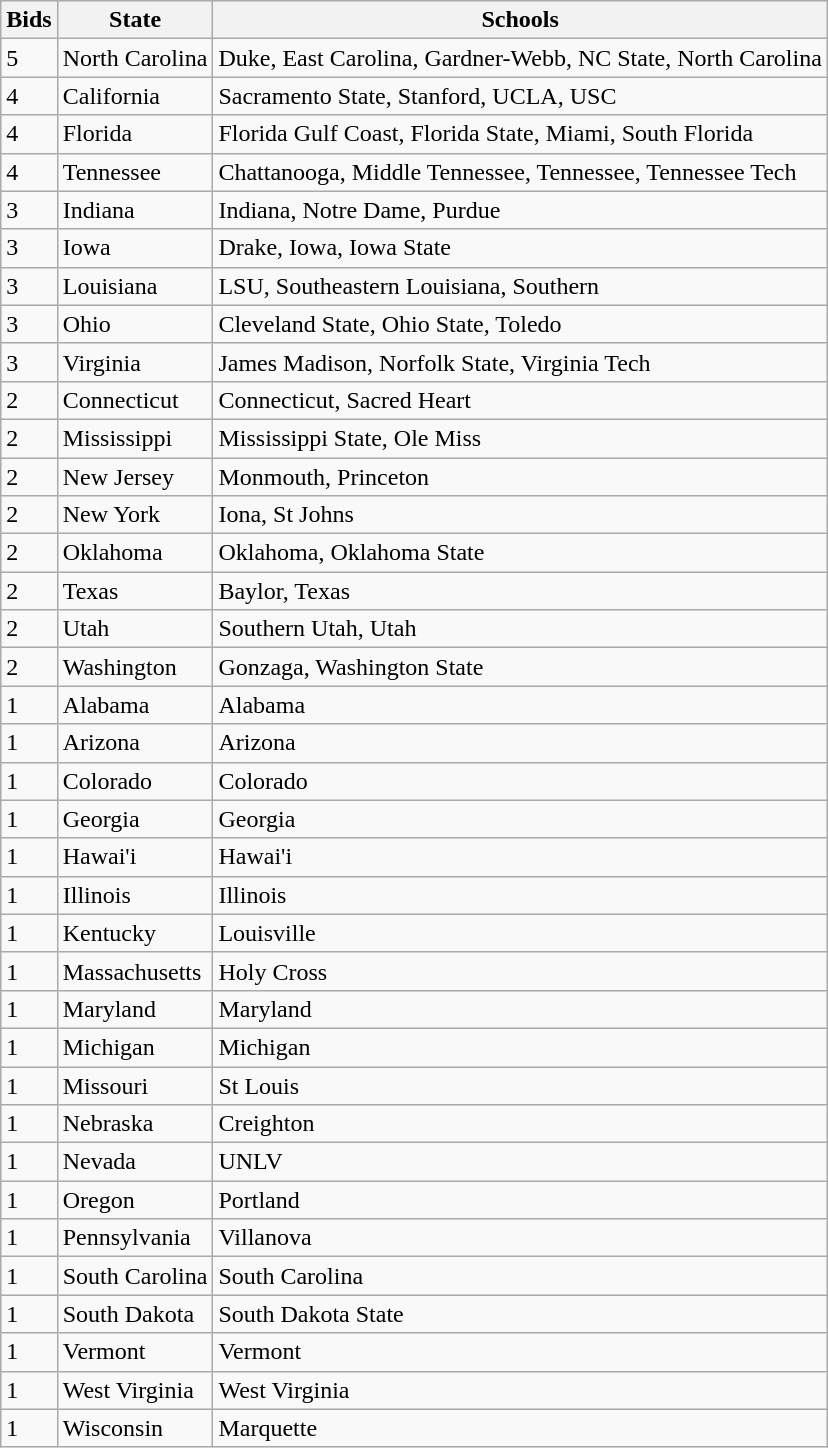<table class="wikitable">
<tr>
<th>Bids</th>
<th>State</th>
<th>Schools</th>
</tr>
<tr>
<td>5</td>
<td>North Carolina</td>
<td>Duke, East Carolina, Gardner-Webb, NC State, North Carolina</td>
</tr>
<tr>
<td>4</td>
<td>California</td>
<td>Sacramento State, Stanford, UCLA, USC</td>
</tr>
<tr>
<td>4</td>
<td>Florida</td>
<td>Florida Gulf Coast, Florida State, Miami, South Florida</td>
</tr>
<tr>
<td>4</td>
<td>Tennessee</td>
<td>Chattanooga, Middle Tennessee, Tennessee, Tennessee Tech</td>
</tr>
<tr>
<td>3</td>
<td>Indiana</td>
<td>Indiana, Notre Dame, Purdue</td>
</tr>
<tr>
<td>3</td>
<td>Iowa</td>
<td>Drake, Iowa, Iowa State</td>
</tr>
<tr>
<td>3</td>
<td>Louisiana</td>
<td>LSU, Southeastern Louisiana, Southern</td>
</tr>
<tr>
<td>3</td>
<td>Ohio</td>
<td>Cleveland State, Ohio State, Toledo</td>
</tr>
<tr>
<td>3</td>
<td>Virginia</td>
<td>James Madison, Norfolk State, Virginia Tech</td>
</tr>
<tr>
<td>2</td>
<td>Connecticut</td>
<td>Connecticut, Sacred Heart</td>
</tr>
<tr>
<td>2</td>
<td>Mississippi</td>
<td>Mississippi State, Ole Miss</td>
</tr>
<tr>
<td>2</td>
<td>New Jersey</td>
<td>Monmouth, Princeton</td>
</tr>
<tr>
<td>2</td>
<td>New York</td>
<td>Iona, St Johns</td>
</tr>
<tr>
<td>2</td>
<td>Oklahoma</td>
<td>Oklahoma, Oklahoma State</td>
</tr>
<tr>
<td>2</td>
<td>Texas</td>
<td>Baylor, Texas</td>
</tr>
<tr>
<td>2</td>
<td>Utah</td>
<td>Southern Utah, Utah</td>
</tr>
<tr>
<td>2</td>
<td>Washington</td>
<td>Gonzaga, Washington State</td>
</tr>
<tr>
<td>1</td>
<td>Alabama</td>
<td>Alabama</td>
</tr>
<tr>
<td>1</td>
<td>Arizona</td>
<td>Arizona</td>
</tr>
<tr>
<td>1</td>
<td>Colorado</td>
<td>Colorado</td>
</tr>
<tr>
<td>1</td>
<td>Georgia</td>
<td>Georgia</td>
</tr>
<tr>
<td>1</td>
<td>Hawai'i</td>
<td>Hawai'i</td>
</tr>
<tr>
<td>1</td>
<td>Illinois</td>
<td>Illinois</td>
</tr>
<tr>
<td>1</td>
<td>Kentucky</td>
<td>Louisville</td>
</tr>
<tr>
<td>1</td>
<td>Massachusetts</td>
<td>Holy Cross</td>
</tr>
<tr>
<td>1</td>
<td>Maryland</td>
<td>Maryland</td>
</tr>
<tr>
<td>1</td>
<td>Michigan</td>
<td>Michigan</td>
</tr>
<tr>
<td>1</td>
<td>Missouri</td>
<td>St Louis</td>
</tr>
<tr>
<td>1</td>
<td>Nebraska</td>
<td>Creighton</td>
</tr>
<tr>
<td>1</td>
<td>Nevada</td>
<td>UNLV</td>
</tr>
<tr>
<td>1</td>
<td>Oregon</td>
<td>Portland</td>
</tr>
<tr>
<td>1</td>
<td>Pennsylvania</td>
<td>Villanova</td>
</tr>
<tr>
<td>1</td>
<td>South Carolina</td>
<td>South Carolina</td>
</tr>
<tr>
<td>1</td>
<td>South Dakota</td>
<td>South Dakota State</td>
</tr>
<tr>
<td>1</td>
<td>Vermont</td>
<td>Vermont</td>
</tr>
<tr>
<td>1</td>
<td>West Virginia</td>
<td>West Virginia</td>
</tr>
<tr>
<td>1</td>
<td>Wisconsin</td>
<td>Marquette</td>
</tr>
</table>
